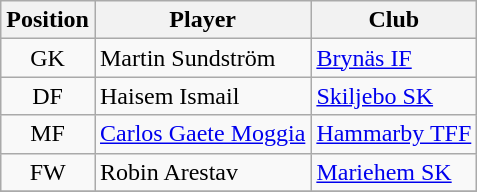<table class="wikitable" style="text-align:center">
<tr>
<th>Position</th>
<th>Player</th>
<th>Club</th>
</tr>
<tr>
<td>GK</td>
<td align="left"> Martin Sundström</td>
<td align="left"><a href='#'>Brynäs IF</a></td>
</tr>
<tr>
<td>DF</td>
<td align="left"> Haisem Ismail</td>
<td align="left"><a href='#'>Skiljebo SK</a></td>
</tr>
<tr>
<td>MF</td>
<td align="left"> <a href='#'>Carlos Gaete Moggia</a></td>
<td align="left"><a href='#'>Hammarby TFF</a></td>
</tr>
<tr>
<td>FW</td>
<td align="left"> Robin Arestav</td>
<td align="left"><a href='#'>Mariehem SK</a></td>
</tr>
<tr>
</tr>
</table>
